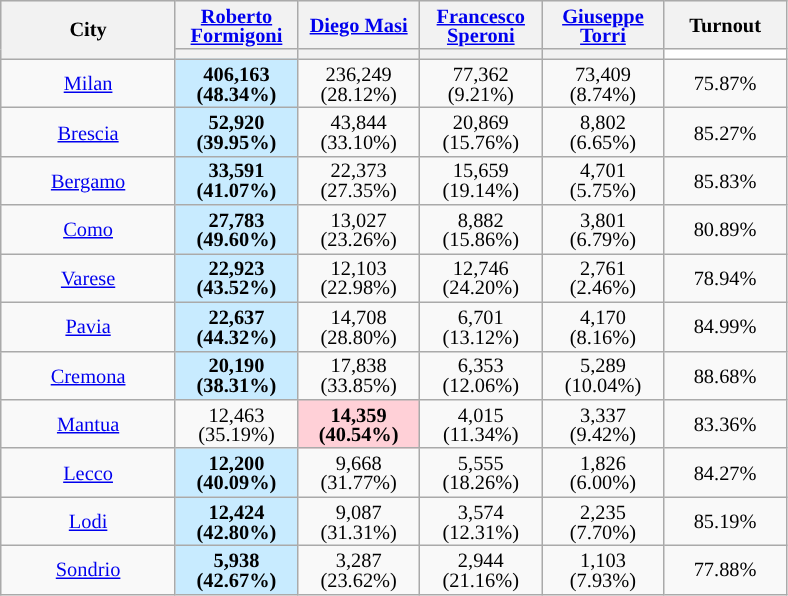<table class="wikitable" style="text-align:center;font-size:85%;line-height:13px">
<tr style="height:30px; background-color:#E9E9E9">
<th style="width:110px;" rowspan="2">City</th>
<th style="width:75px;"><a href='#'>Roberto Formigoni</a></th>
<th style="width:75px;"><a href='#'>Diego Masi</a></th>
<th style="width:75px;"><a href='#'>Francesco Speroni</a></th>
<th style="width:75px;"><a href='#'>Giuseppe Torri</a></th>
<th style="width:75px;">Turnout</th>
</tr>
<tr>
<th style="background:"></th>
<th style="background:"></th>
<th style="background:"></th>
<th style="background:"></th>
<th style="background:white;"></th>
</tr>
<tr>
<td><a href='#'>Milan</a></td>
<td style="background:#C8EBFF"><strong>406,163 <br>(48.34%)</strong></td>
<td>236,249 <br>(28.12%)</td>
<td>77,362 <br>(9.21%)</td>
<td>73,409 <br>(8.74%)</td>
<td>75.87%</td>
</tr>
<tr>
<td><a href='#'>Brescia</a></td>
<td style="background:#C8EBFF"><strong>52,920 <br>(39.95%)</strong></td>
<td>43,844 <br>(33.10%)</td>
<td>20,869 <br>(15.76%)</td>
<td>8,802 <br>(6.65%)</td>
<td>85.27%</td>
</tr>
<tr>
<td><a href='#'>Bergamo</a></td>
<td style="background:#C8EBFF"><strong>33,591 <br>(41.07%)</strong></td>
<td>22,373 <br>(27.35%)</td>
<td>15,659 <br>(19.14%)</td>
<td>4,701 <br>(5.75%)</td>
<td>85.83%</td>
</tr>
<tr>
<td><a href='#'>Como</a></td>
<td style="background:#C8EBFF"><strong>27,783 <br>(49.60%)</strong></td>
<td>13,027 <br>(23.26%)</td>
<td>8,882 <br>(15.86%)</td>
<td>3,801 <br>(6.79%)</td>
<td>80.89%</td>
</tr>
<tr>
<td><a href='#'>Varese</a></td>
<td style="background:#C8EBFF"><strong>22,923 <br>(43.52%)</strong></td>
<td>12,103 <br>(22.98%)</td>
<td>12,746 <br>(24.20%)</td>
<td>2,761 <br>(2.46%)</td>
<td>78.94%</td>
</tr>
<tr>
<td><a href='#'>Pavia</a></td>
<td style="background:#C8EBFF"><strong>22,637 <br>(44.32%)</strong></td>
<td>14,708 <br>(28.80%)</td>
<td>6,701 <br>(13.12%)</td>
<td>4,170 <br>(8.16%)</td>
<td>84.99%</td>
</tr>
<tr>
<td><a href='#'>Cremona</a></td>
<td style="background:#C8EBFF"><strong>20,190 <br>(38.31%)</strong></td>
<td>17,838 <br>(33.85%)</td>
<td>6,353 <br>(12.06%)</td>
<td>5,289 <br>(10.04%)</td>
<td>88.68%</td>
</tr>
<tr>
<td><a href='#'>Mantua</a></td>
<td>12,463 <br>(35.19%)</td>
<td style="background:#FFD0D7"><strong>14,359 (40.54%)</strong></td>
<td>4,015 <br>(11.34%)</td>
<td>3,337 <br>(9.42%)</td>
<td>83.36%</td>
</tr>
<tr>
<td><a href='#'>Lecco</a></td>
<td style="background:#C8EBFF"><strong>12,200 <br>(40.09%)</strong></td>
<td>9,668 <br>(31.77%)</td>
<td>5,555 <br>(18.26%)</td>
<td>1,826 <br>(6.00%)</td>
<td>84.27%</td>
</tr>
<tr>
<td><a href='#'>Lodi</a></td>
<td style="background:#C8EBFF"><strong>12,424 <br>(42.80%)</strong></td>
<td>9,087 <br>(31.31%)</td>
<td>3,574 <br>(12.31%)</td>
<td>2,235 <br>(7.70%)</td>
<td>85.19%</td>
</tr>
<tr>
<td><a href='#'>Sondrio</a></td>
<td style="background:#C8EBFF"><strong>5,938 <br>(42.67%)</strong></td>
<td>3,287 <br>(23.62%)</td>
<td>2,944 <br>(21.16%)</td>
<td>1,103 <br>(7.93%)</td>
<td>77.88%</td>
</tr>
</table>
